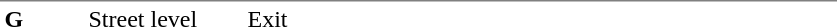<table table border=0 cellspacing=0 cellpadding=3>
<tr>
<td style="border-top:solid 1px gray;" width=50 valign=top><strong>G</strong></td>
<td style="border-top:solid 1px gray;" width=100 valign=top>Street level</td>
<td style="border-top:solid 1px gray;" width=390 valign=top>Exit</td>
</tr>
</table>
